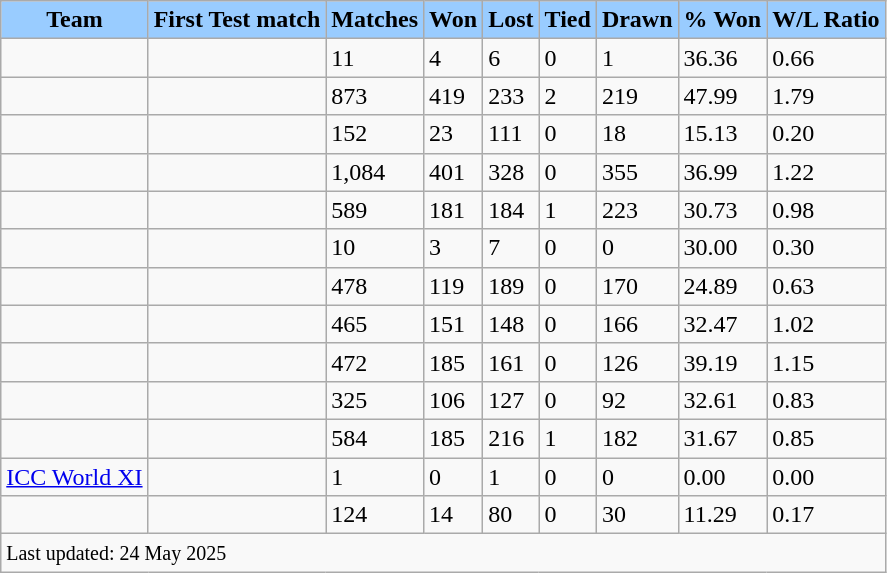<table class="wikitable sortable plainrowheaders">
<tr>
<th style="background:#9cf;">Team</th>
<th style="background:#9cf;">First Test match</th>
<th style="background:#9cf;">Matches</th>
<th style="background:#9cf;">Won</th>
<th style="background:#9cf;">Lost</th>
<th style="background:#9cf;">Tied</th>
<th style="background:#9cf;">Drawn</th>
<th style="background:#9cf;">% Won</th>
<th style="background:#9cf;">W/L Ratio</th>
</tr>
<tr>
<td style="text-align:left;"></td>
<td><a href='#'></a></td>
<td>11</td>
<td>4</td>
<td>6</td>
<td>0</td>
<td>1</td>
<td>36.36</td>
<td>0.66</td>
</tr>
<tr>
<td style="text-align:left;"></td>
<td><a href='#'></a></td>
<td>873</td>
<td>419</td>
<td>233</td>
<td>2</td>
<td>219</td>
<td>47.99</td>
<td>1.79</td>
</tr>
<tr>
<td style="text-align:left;"></td>
<td><a href='#'></a></td>
<td>152</td>
<td>23</td>
<td>111</td>
<td>0</td>
<td>18</td>
<td>15.13</td>
<td>0.20</td>
</tr>
<tr>
<td style="text-align:left;"></td>
<td><a href='#'></a></td>
<td>1,084</td>
<td>401</td>
<td>328</td>
<td>0</td>
<td>355</td>
<td>36.99</td>
<td>1.22</td>
</tr>
<tr>
<td style="text-align:left;"></td>
<td><a href='#'></a></td>
<td>589</td>
<td>181</td>
<td>184</td>
<td>1</td>
<td>223</td>
<td>30.73</td>
<td>0.98</td>
</tr>
<tr>
<td style="text-align:left;"></td>
<td><a href='#'></a></td>
<td>10</td>
<td>3</td>
<td>7</td>
<td>0</td>
<td>0</td>
<td>30.00</td>
<td>0.30</td>
</tr>
<tr>
<td style="text-align:left;"></td>
<td><a href='#'></a></td>
<td>478</td>
<td>119</td>
<td>189</td>
<td>0</td>
<td>170</td>
<td>24.89</td>
<td>0.63</td>
</tr>
<tr>
<td style="text-align:left;"></td>
<td><a href='#'></a></td>
<td>465</td>
<td>151</td>
<td>148</td>
<td>0</td>
<td>166</td>
<td>32.47</td>
<td>1.02</td>
</tr>
<tr>
<td style="text-align:left;"></td>
<td><a href='#'></a></td>
<td>472</td>
<td>185</td>
<td>161</td>
<td>0</td>
<td>126</td>
<td>39.19</td>
<td>1.15</td>
</tr>
<tr>
<td style="text-align:left;"></td>
<td><a href='#'></a></td>
<td>325</td>
<td>106</td>
<td>127</td>
<td>0</td>
<td>92</td>
<td>32.61</td>
<td>0.83</td>
</tr>
<tr>
<td style="text-align:left;"></td>
<td><a href='#'></a></td>
<td>584</td>
<td>185</td>
<td>216</td>
<td>1</td>
<td>182</td>
<td>31.67</td>
<td>0.85</td>
</tr>
<tr>
<td style="text-align:left;"><a href='#'>ICC World XI</a></td>
<td><a href='#'></a></td>
<td>1</td>
<td>0</td>
<td>1</td>
<td>0</td>
<td>0</td>
<td>0.00</td>
<td>0.00</td>
</tr>
<tr>
<td style="text-align:left;"></td>
<td><a href='#'></a></td>
<td>124</td>
<td>14</td>
<td>80</td>
<td>0</td>
<td>30</td>
<td>11.29</td>
<td>0.17</td>
</tr>
<tr class="sortbottom">
<td colspan=9><small>Last updated: 24 May 2025</small></td>
</tr>
</table>
